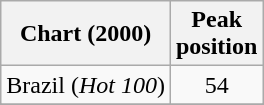<table class="wikitable sortable">
<tr>
<th>Chart (2000)</th>
<th>Peak<br>position</th>
</tr>
<tr>
<td>Brazil (<em>Hot 100</em>)</td>
<td style="text-align:center;">54</td>
</tr>
<tr>
</tr>
<tr>
</tr>
</table>
